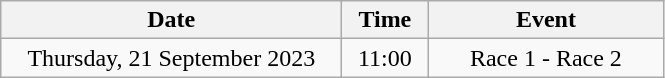<table class = "wikitable" style="text-align:center;">
<tr>
<th width=220>Date</th>
<th width=50>Time</th>
<th width=150>Event</th>
</tr>
<tr>
<td>Thursday, 21 September 2023</td>
<td>11:00</td>
<td>Race 1 - Race 2</td>
</tr>
</table>
